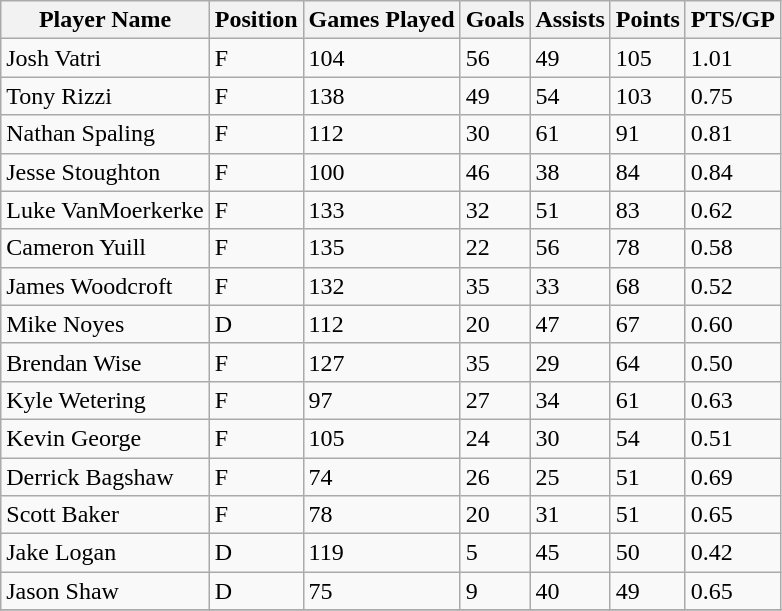<table class="wikitable sortable" border="1">
<tr>
<th>Player Name</th>
<th>Position</th>
<th>Games Played</th>
<th>Goals</th>
<th>Assists</th>
<th>Points</th>
<th>PTS/GP</th>
</tr>
<tr>
<td>Josh Vatri</td>
<td>F</td>
<td>104</td>
<td>56</td>
<td>49</td>
<td>105</td>
<td>1.01</td>
</tr>
<tr>
<td>Tony Rizzi</td>
<td>F</td>
<td>138</td>
<td>49</td>
<td>54</td>
<td>103</td>
<td>0.75</td>
</tr>
<tr>
<td>Nathan Spaling</td>
<td>F</td>
<td>112</td>
<td>30</td>
<td>61</td>
<td>91</td>
<td>0.81</td>
</tr>
<tr>
<td>Jesse Stoughton</td>
<td>F</td>
<td>100</td>
<td>46</td>
<td>38</td>
<td>84</td>
<td>0.84</td>
</tr>
<tr>
<td>Luke VanMoerkerke</td>
<td>F</td>
<td>133</td>
<td>32</td>
<td>51</td>
<td>83</td>
<td>0.62</td>
</tr>
<tr>
<td>Cameron Yuill</td>
<td>F</td>
<td>135</td>
<td>22</td>
<td>56</td>
<td>78</td>
<td>0.58</td>
</tr>
<tr>
<td>James Woodcroft</td>
<td>F</td>
<td>132</td>
<td>35</td>
<td>33</td>
<td>68</td>
<td>0.52</td>
</tr>
<tr>
<td>Mike Noyes</td>
<td>D</td>
<td>112</td>
<td>20</td>
<td>47</td>
<td>67</td>
<td>0.60</td>
</tr>
<tr>
<td>Brendan Wise</td>
<td>F</td>
<td>127</td>
<td>35</td>
<td>29</td>
<td>64</td>
<td>0.50</td>
</tr>
<tr>
<td>Kyle Wetering</td>
<td>F</td>
<td>97</td>
<td>27</td>
<td>34</td>
<td>61</td>
<td>0.63</td>
</tr>
<tr>
<td>Kevin George</td>
<td>F</td>
<td>105</td>
<td>24</td>
<td>30</td>
<td>54</td>
<td>0.51</td>
</tr>
<tr>
<td>Derrick Bagshaw</td>
<td>F</td>
<td>74</td>
<td>26</td>
<td>25</td>
<td>51</td>
<td>0.69</td>
</tr>
<tr>
<td>Scott Baker</td>
<td>F</td>
<td>78</td>
<td>20</td>
<td>31</td>
<td>51</td>
<td>0.65</td>
</tr>
<tr>
<td>Jake Logan</td>
<td>D</td>
<td>119</td>
<td>5</td>
<td>45</td>
<td>50</td>
<td>0.42</td>
</tr>
<tr>
<td>Jason Shaw</td>
<td>D</td>
<td>75</td>
<td>9</td>
<td>40</td>
<td>49</td>
<td>0.65</td>
</tr>
<tr>
</tr>
</table>
